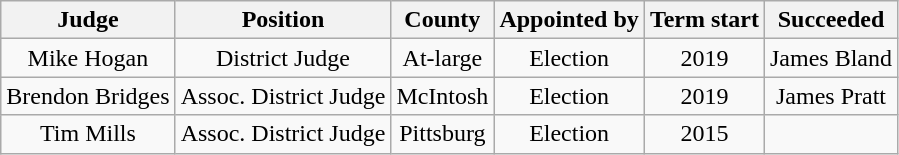<table class="wikitable sortable" style="text-align:center">
<tr>
<th>Judge</th>
<th>Position</th>
<th>County</th>
<th>Appointed by</th>
<th>Term start</th>
<th>Succeeded</th>
</tr>
<tr>
<td>Mike Hogan</td>
<td>District Judge</td>
<td>At-large</td>
<td>Election</td>
<td>2019</td>
<td>James Bland</td>
</tr>
<tr>
<td>Brendon Bridges</td>
<td>Assoc. District Judge</td>
<td>McIntosh</td>
<td>Election</td>
<td>2019</td>
<td>James Pratt</td>
</tr>
<tr>
<td>Tim Mills</td>
<td>Assoc. District Judge</td>
<td>Pittsburg</td>
<td>Election</td>
<td>2015</td>
<td></td>
</tr>
</table>
